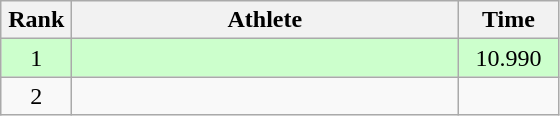<table class=wikitable style="text-align:center">
<tr>
<th width=40>Rank</th>
<th width=250>Athlete</th>
<th width=60>Time</th>
</tr>
<tr bgcolor="ccffcc">
<td>1</td>
<td align=left></td>
<td>10.990</td>
</tr>
<tr>
<td>2</td>
<td align=left></td>
<td></td>
</tr>
</table>
